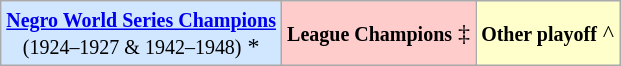<table class="wikitable">
<tr>
<td align="center" bgcolor="#D0E7FF"><small><strong><a href='#'>Negro World Series Champions</a></strong><br>(1924–1927 & 1942–1948)</small> *</td>
<td align="center" bgcolor="#FFCCCC"><small><strong>League Champions</strong></small> ‡</td>
<td align="center" bgcolor="#FFFFCC"><small><strong>Other playoff</strong></small> ^</td>
</tr>
</table>
